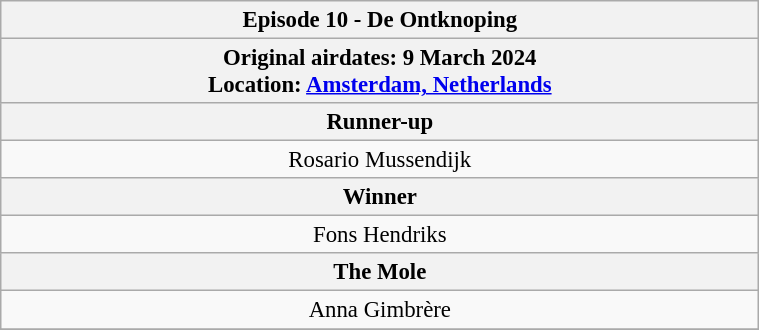<table class="wikitable" style="font-size: 95%; margin: 10px" align="right" width="40%">
<tr>
<th colspan=3>Episode 10 - De Ontknoping</th>
</tr>
<tr>
<th colspan=3>Original airdates: 9 March 2024<br>Location: <a href='#'>Amsterdam, Netherlands</a></th>
</tr>
<tr>
<th colspan=3>Runner-up</th>
</tr>
<tr>
<td colspan=3 align="center">Rosario Mussendijk</td>
</tr>
<tr>
<th colspan=3>Winner</th>
</tr>
<tr>
<td colspan=3 align="center">Fons Hendriks</td>
</tr>
<tr>
<th colspan=3>The Mole</th>
</tr>
<tr>
<td colspan=3 align="center">Anna Gimbrère</td>
</tr>
<tr>
</tr>
</table>
